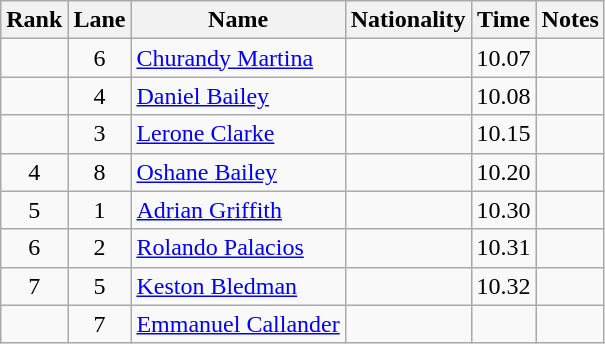<table class="wikitable sortable" style="text-align:center">
<tr>
<th>Rank</th>
<th>Lane</th>
<th>Name</th>
<th>Nationality</th>
<th>Time</th>
<th>Notes</th>
</tr>
<tr>
<td></td>
<td>6</td>
<td align=left><a href='#'>Churandy Martina</a></td>
<td align=left></td>
<td>10.07</td>
<td></td>
</tr>
<tr>
<td></td>
<td>4</td>
<td align=left><a href='#'>Daniel Bailey</a></td>
<td align=left></td>
<td>10.08</td>
<td></td>
</tr>
<tr>
<td></td>
<td>3</td>
<td align=left><a href='#'>Lerone Clarke</a></td>
<td align=left></td>
<td>10.15</td>
<td></td>
</tr>
<tr>
<td>4</td>
<td>8</td>
<td align=left><a href='#'>Oshane Bailey</a></td>
<td align=left></td>
<td>10.20</td>
<td></td>
</tr>
<tr>
<td>5</td>
<td>1</td>
<td align=left><a href='#'>Adrian Griffith</a></td>
<td align=left></td>
<td>10.30</td>
<td></td>
</tr>
<tr>
<td>6</td>
<td>2</td>
<td align=left><a href='#'>Rolando Palacios</a></td>
<td align=left></td>
<td>10.31</td>
<td></td>
</tr>
<tr>
<td>7</td>
<td>5</td>
<td align=left><a href='#'>Keston Bledman</a></td>
<td align=left></td>
<td>10.32</td>
<td></td>
</tr>
<tr>
<td></td>
<td>7</td>
<td align=left><a href='#'>Emmanuel Callander</a></td>
<td align=left></td>
<td></td>
<td></td>
</tr>
</table>
